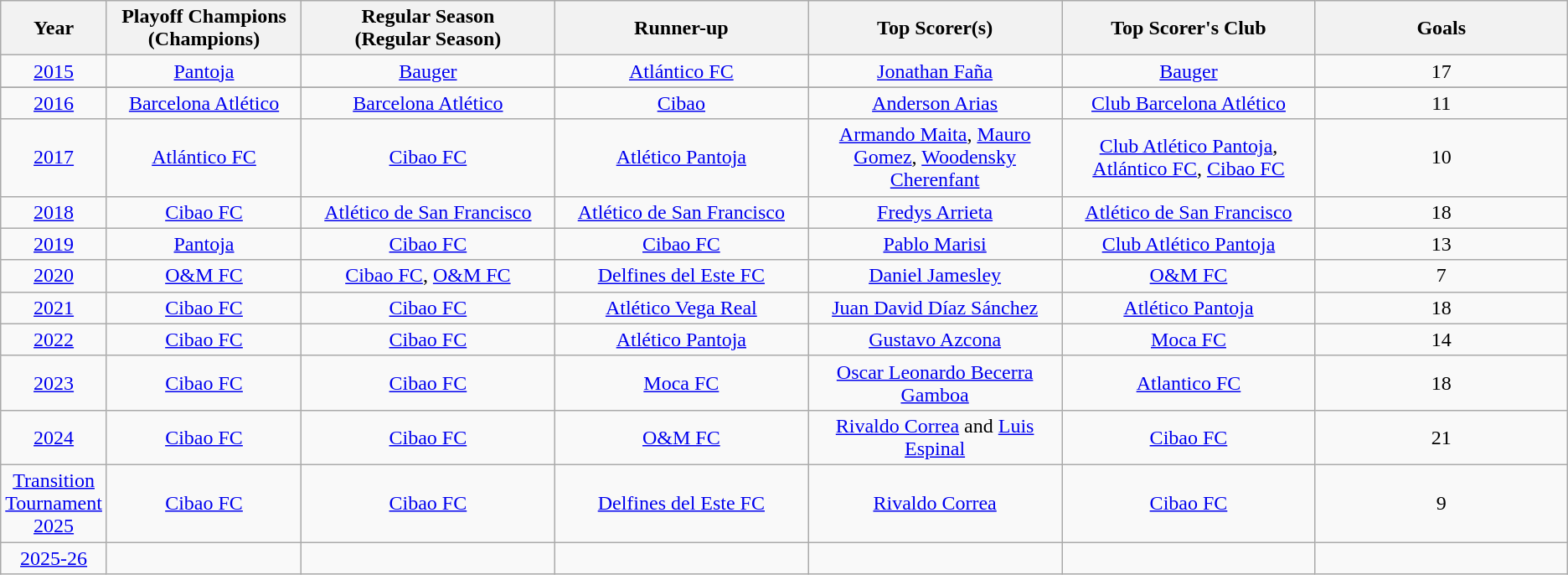<table class="wikitable" style="text-align:center;font-size:100%;">
<tr>
<th style="width:50px;">Year</th>
<th style="width:150px;">Playoff Champions <br> (Champions)</th>
<th style="width:200px;">Regular Season <br> (Regular Season)</th>
<th style="width:200px;">Runner-up</th>
<th style="width:200px;">Top Scorer(s)</th>
<th style="width:200px;">Top Scorer's Club</th>
<th style="width:200px;">Goals</th>
</tr>
<tr>
<td><a href='#'>2015</a></td>
<td><a href='#'>Pantoja</a></td>
<td><a href='#'>Bauger</a></td>
<td><a href='#'>Atlántico FC</a></td>
<td><a href='#'>Jonathan Faña</a></td>
<td><a href='#'>Bauger</a></td>
<td>17</td>
</tr>
<tr>
</tr>
<tr>
<td><a href='#'>2016</a></td>
<td><a href='#'>Barcelona Atlético</a></td>
<td><a href='#'>Barcelona Atlético</a></td>
<td><a href='#'>Cibao</a></td>
<td><a href='#'>Anderson Arias</a></td>
<td><a href='#'>Club Barcelona Atlético</a></td>
<td>11</td>
</tr>
<tr>
<td><a href='#'>2017</a></td>
<td><a href='#'>Atlántico FC</a></td>
<td><a href='#'>Cibao FC</a></td>
<td><a href='#'>Atlético Pantoja</a></td>
<td><a href='#'>Armando Maita</a>, <a href='#'>Mauro Gomez</a>, <a href='#'>Woodensky Cherenfant</a></td>
<td><a href='#'>Club Atlético Pantoja</a>, <a href='#'>Atlántico FC</a>, <a href='#'>Cibao FC</a></td>
<td>10</td>
</tr>
<tr>
<td><a href='#'>2018</a></td>
<td><a href='#'>Cibao FC</a></td>
<td><a href='#'>Atlético de San Francisco</a></td>
<td><a href='#'>Atlético de San Francisco</a></td>
<td><a href='#'>Fredys Arrieta</a></td>
<td><a href='#'>Atlético de San Francisco</a></td>
<td>18</td>
</tr>
<tr>
<td><a href='#'>2019</a></td>
<td><a href='#'>Pantoja</a></td>
<td><a href='#'>Cibao FC</a></td>
<td><a href='#'>Cibao FC</a></td>
<td><a href='#'>Pablo Marisi</a></td>
<td><a href='#'>Club Atlético Pantoja</a></td>
<td>13</td>
</tr>
<tr>
<td><a href='#'>2020</a></td>
<td><a href='#'>O&M FC</a></td>
<td><a href='#'>Cibao FC</a>, <a href='#'>O&M FC</a></td>
<td><a href='#'>Delfines del Este FC</a></td>
<td><a href='#'>Daniel Jamesley</a></td>
<td><a href='#'>O&M FC</a></td>
<td>7</td>
</tr>
<tr>
<td><a href='#'>2021</a></td>
<td><a href='#'>Cibao FC</a></td>
<td><a href='#'>Cibao FC</a></td>
<td><a href='#'>Atlético Vega Real</a></td>
<td><a href='#'>Juan David Díaz Sánchez</a></td>
<td><a href='#'>Atlético Pantoja</a></td>
<td>18</td>
</tr>
<tr>
<td><a href='#'>2022</a></td>
<td><a href='#'>Cibao FC</a></td>
<td><a href='#'>Cibao FC</a></td>
<td><a href='#'>Atlético Pantoja</a></td>
<td><a href='#'>Gustavo Azcona</a></td>
<td><a href='#'>Moca FC</a></td>
<td>14</td>
</tr>
<tr>
<td><a href='#'>2023</a></td>
<td><a href='#'>Cibao FC</a></td>
<td><a href='#'>Cibao FC</a></td>
<td><a href='#'>Moca FC</a></td>
<td><a href='#'>Oscar Leonardo Becerra Gamboa</a></td>
<td><a href='#'>Atlantico FC</a></td>
<td>18</td>
</tr>
<tr>
<td><a href='#'>2024</a></td>
<td><a href='#'>Cibao FC</a></td>
<td><a href='#'>Cibao FC</a></td>
<td><a href='#'>O&M FC</a></td>
<td><a href='#'>Rivaldo Correa</a> and <a href='#'> Luis Espinal</a></td>
<td><a href='#'>Cibao FC</a></td>
<td>21</td>
</tr>
<tr>
<td><a href='#'>Transition Tournament 2025</a></td>
<td><a href='#'>Cibao FC</a></td>
<td><a href='#'>Cibao FC</a></td>
<td><a href='#'>Delfines del Este FC</a></td>
<td><a href='#'>Rivaldo Correa</a></td>
<td><a href='#'>Cibao FC</a></td>
<td>9</td>
</tr>
<tr>
<td><a href='#'>2025-26</a></td>
<td></td>
<td></td>
<td></td>
<td></td>
<td></td>
<td></td>
</tr>
</table>
